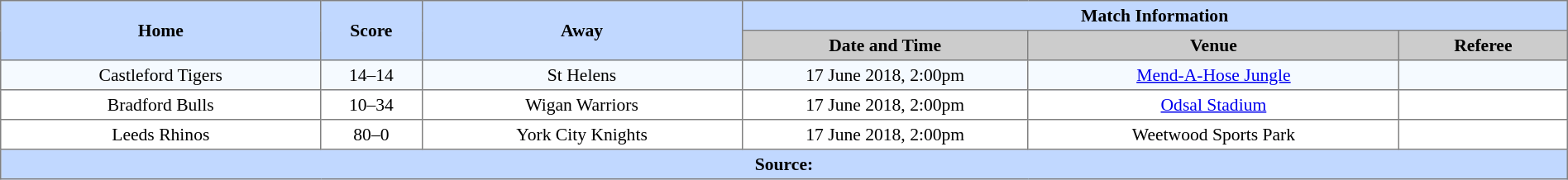<table border=1 style="border-collapse:collapse; font-size:90%; text-align:center;" cellpadding=3 cellspacing=0 width=100%>
<tr bgcolor=#C1D8FF>
<th rowspan=2 width=19%>Home</th>
<th rowspan=2 width=6%>Score</th>
<th rowspan=2 width=19%>Away</th>
<th colspan=3>Match Information</th>
</tr>
<tr bgcolor=#CCCCCC>
<th width=17%>Date and Time</th>
<th width=22%>Venue</th>
<th width=10%>Referee</th>
</tr>
<tr bgcolor=#F5FAFF>
<td> Castleford Tigers</td>
<td>14–14</td>
<td> St Helens</td>
<td>17 June 2018, 2:00pm</td>
<td><a href='#'>Mend-A-Hose Jungle</a></td>
<td></td>
</tr>
<tr>
<td> Bradford Bulls</td>
<td>10–34</td>
<td> Wigan Warriors</td>
<td>17 June 2018, 2:00pm</td>
<td><a href='#'>Odsal Stadium</a></td>
<td></td>
</tr>
<tr>
<td> Leeds Rhinos</td>
<td>80–0</td>
<td> York City Knights</td>
<td>17 June 2018, 2:00pm</td>
<td>Weetwood Sports Park</td>
<td></td>
</tr>
<tr style="background:#c1d8ff;">
<th colspan=6>Source:</th>
</tr>
</table>
